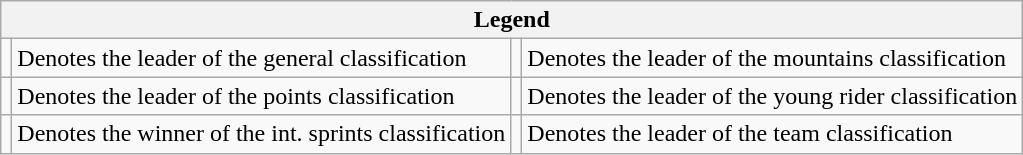<table class="wikitable noresize">
<tr>
<th colspan="4">Legend</th>
</tr>
<tr>
<td></td>
<td>Denotes the leader of the general classification</td>
<td></td>
<td>Denotes the leader of the mountains classification</td>
</tr>
<tr>
<td></td>
<td>Denotes the leader of the points classification</td>
<td></td>
<td>Denotes the leader of the young rider classification</td>
</tr>
<tr>
<td></td>
<td>Denotes the winner of the int. sprints classification</td>
<td></td>
<td>Denotes the leader of the team classification</td>
</tr>
</table>
